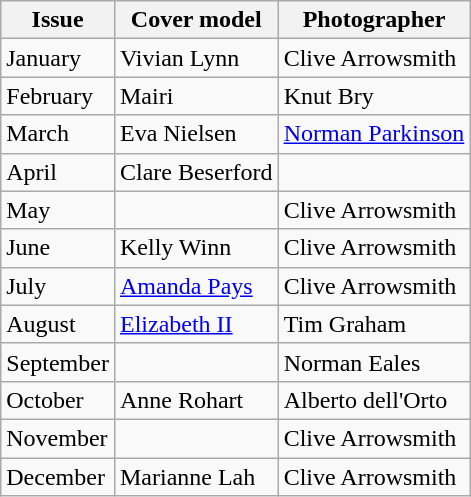<table class="sortable wikitable">
<tr>
<th>Issue</th>
<th>Cover model</th>
<th>Photographer</th>
</tr>
<tr>
<td>January</td>
<td>Vivian Lynn</td>
<td>Clive Arrowsmith</td>
</tr>
<tr>
<td>February</td>
<td>Mairi</td>
<td>Knut Bry</td>
</tr>
<tr>
<td>March</td>
<td>Eva Nielsen</td>
<td><a href='#'>Norman Parkinson</a></td>
</tr>
<tr>
<td>April</td>
<td>Clare Beserford</td>
<td></td>
</tr>
<tr>
<td>May</td>
<td></td>
<td>Clive Arrowsmith</td>
</tr>
<tr>
<td>June</td>
<td>Kelly Winn</td>
<td>Clive Arrowsmith</td>
</tr>
<tr>
<td>July</td>
<td><a href='#'>Amanda Pays</a></td>
<td>Clive Arrowsmith</td>
</tr>
<tr>
<td>August</td>
<td><a href='#'>Elizabeth II</a></td>
<td>Tim Graham</td>
</tr>
<tr>
<td>September</td>
<td></td>
<td>Norman Eales</td>
</tr>
<tr>
<td>October</td>
<td>Anne Rohart</td>
<td>Alberto dell'Orto</td>
</tr>
<tr>
<td>November</td>
<td></td>
<td>Clive Arrowsmith</td>
</tr>
<tr>
<td>December</td>
<td>Marianne Lah</td>
<td>Clive Arrowsmith</td>
</tr>
</table>
